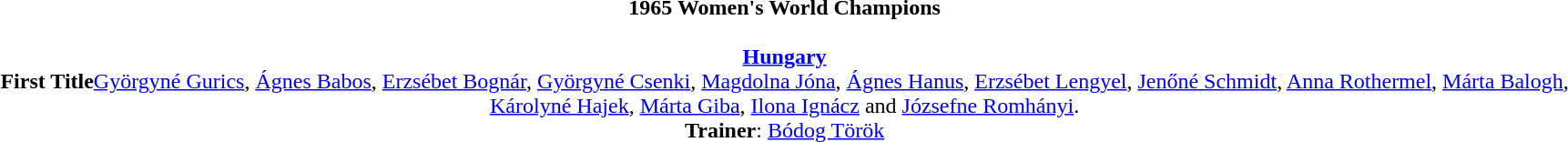<table width=95%>
<tr align=center>
<td><strong>1965 Women's World Champions</strong><br><br><strong><a href='#'>Hungary</a></strong><br><strong>First Title</strong><a href='#'>Györgyné Gurics</a>, <a href='#'>Ágnes Babos</a>, <a href='#'>Erzsébet Bognár</a>, <a href='#'>Györgyné Csenki</a>, <a href='#'>Magdolna Jóna</a>, <a href='#'>Ágnes Hanus</a>, <a href='#'>Erzsébet Lengyel</a>, <a href='#'>Jenőné Schmidt</a>, <a href='#'>Anna Rothermel</a>, <a href='#'>Márta Balogh</a>, <a href='#'>Károlyné Hajek</a>, <a href='#'>Márta Giba</a>, <a href='#'>Ilona Ignácz</a> and <a href='#'>Józsefne Romhányi</a>. <br><strong>Trainer</strong>: <a href='#'>Bódog Török</a>
<br>
<br>
<br></td>
</tr>
</table>
